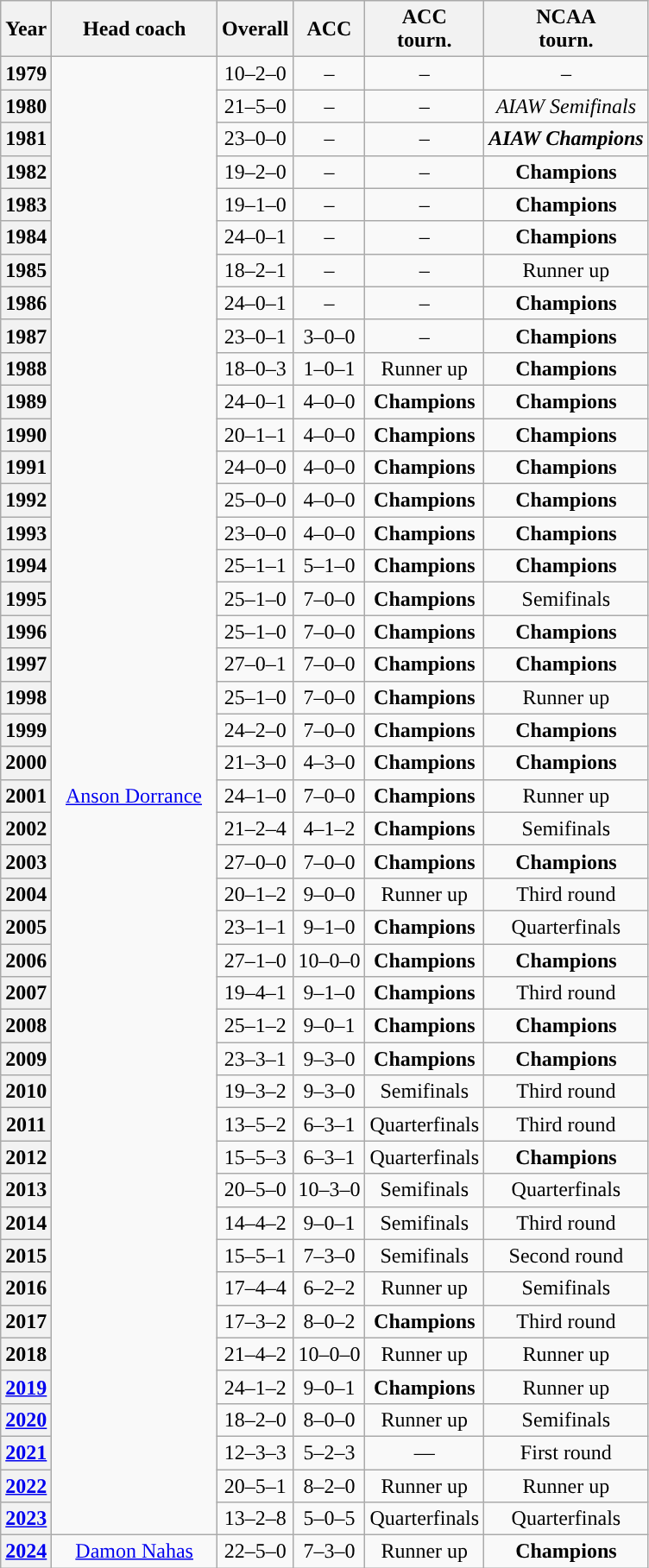<table class="wikitable" style="text-align: center;">
<tr>
<th width=px>Year</th>
<th width=px>Head coach</th>
<th width=px>Overall</th>
<th width=px>ACC</th>
<th width=px>ACC<br>tourn.</th>
<th width=px>NCAA<br>tourn.</th>
</tr>
<tr>
<th>1979</th>
<td rowspan="45">  <a href='#'>Anson Dorrance</a>  </td>
<td>10–2–0</td>
<td>–</td>
<td>–</td>
<td>–</td>
</tr>
<tr>
<th>1980</th>
<td>21–5–0</td>
<td>–</td>
<td>–</td>
<td><em>AIAW Semifinals</em></td>
</tr>
<tr>
<th>1981</th>
<td>23–0–0</td>
<td>–</td>
<td>–</td>
<td><strong><em>AIAW Champions</em></strong></td>
</tr>
<tr>
<th>1982</th>
<td>19–2–0</td>
<td>–</td>
<td>–</td>
<td><strong>Champions</strong></td>
</tr>
<tr>
<th>1983</th>
<td>19–1–0</td>
<td>–</td>
<td>–</td>
<td><strong>Champions</strong></td>
</tr>
<tr>
<th>1984</th>
<td>24–0–1</td>
<td>–</td>
<td>–</td>
<td><strong>Champions</strong></td>
</tr>
<tr>
<th>1985</th>
<td>18–2–1</td>
<td>–</td>
<td>–</td>
<td>Runner up</td>
</tr>
<tr>
<th>1986</th>
<td>24–0–1</td>
<td>–</td>
<td>–</td>
<td><strong>Champions</strong></td>
</tr>
<tr>
<th>1987</th>
<td>23–0–1</td>
<td>3–0–0</td>
<td>–</td>
<td><strong>Champions</strong></td>
</tr>
<tr>
<th>1988</th>
<td>18–0–3</td>
<td>1–0–1</td>
<td>Runner up</td>
<td><strong>Champions</strong></td>
</tr>
<tr>
<th>1989</th>
<td>24–0–1</td>
<td>4–0–0</td>
<td><strong>Champions</strong></td>
<td><strong>Champions</strong></td>
</tr>
<tr>
<th>1990</th>
<td>20–1–1</td>
<td>4–0–0</td>
<td><strong>Champions</strong></td>
<td><strong>Champions</strong></td>
</tr>
<tr>
<th>1991</th>
<td>24–0–0</td>
<td>4–0–0</td>
<td><strong>Champions</strong></td>
<td><strong>Champions</strong></td>
</tr>
<tr>
<th>1992</th>
<td>25–0–0</td>
<td>4–0–0</td>
<td><strong>Champions</strong></td>
<td><strong>Champions</strong></td>
</tr>
<tr>
<th>1993</th>
<td>23–0–0</td>
<td>4–0–0</td>
<td><strong>Champions</strong></td>
<td><strong>Champions</strong></td>
</tr>
<tr>
<th>1994</th>
<td>25–1–1</td>
<td>5–1–0</td>
<td><strong>Champions</strong></td>
<td><strong>Champions</strong></td>
</tr>
<tr>
<th>1995</th>
<td>25–1–0</td>
<td>7–0–0</td>
<td><strong>Champions</strong></td>
<td>Semifinals</td>
</tr>
<tr>
<th>1996</th>
<td>25–1–0</td>
<td>7–0–0</td>
<td><strong>Champions</strong></td>
<td><strong>Champions</strong></td>
</tr>
<tr>
<th>1997</th>
<td>27–0–1</td>
<td>7–0–0</td>
<td><strong>Champions</strong></td>
<td><strong>Champions</strong></td>
</tr>
<tr>
<th>1998</th>
<td>25–1–0</td>
<td>7–0–0</td>
<td><strong>Champions</strong></td>
<td>Runner up</td>
</tr>
<tr>
<th>1999</th>
<td>24–2–0</td>
<td>7–0–0</td>
<td><strong>Champions</strong></td>
<td><strong>Champions</strong></td>
</tr>
<tr>
<th>2000</th>
<td>21–3–0</td>
<td>4–3–0</td>
<td><strong>Champions</strong></td>
<td><strong>Champions</strong></td>
</tr>
<tr>
<th>2001</th>
<td>24–1–0</td>
<td>7–0–0</td>
<td><strong>Champions</strong></td>
<td>Runner up</td>
</tr>
<tr>
<th>2002</th>
<td>21–2–4</td>
<td>4–1–2</td>
<td><strong>Champions</strong></td>
<td>Semifinals</td>
</tr>
<tr>
<th>2003</th>
<td>27–0–0</td>
<td>7–0–0</td>
<td><strong>Champions</strong></td>
<td><strong>Champions</strong></td>
</tr>
<tr>
<th>2004</th>
<td>20–1–2</td>
<td>9–0–0</td>
<td>Runner up</td>
<td>Third round</td>
</tr>
<tr>
<th>2005</th>
<td>23–1–1</td>
<td>9–1–0</td>
<td><strong>Champions</strong></td>
<td>Quarterfinals</td>
</tr>
<tr>
<th>2006</th>
<td>27–1–0</td>
<td>10–0–0</td>
<td><strong>Champions</strong></td>
<td><strong>Champions</strong></td>
</tr>
<tr>
<th>2007</th>
<td>19–4–1</td>
<td>9–1–0</td>
<td><strong>Champions</strong></td>
<td>Third round</td>
</tr>
<tr>
<th>2008</th>
<td>25–1–2</td>
<td>9–0–1</td>
<td><strong>Champions</strong></td>
<td><strong>Champions</strong></td>
</tr>
<tr>
<th>2009</th>
<td>23–3–1</td>
<td>9–3–0</td>
<td><strong>Champions</strong></td>
<td><strong>Champions</strong></td>
</tr>
<tr>
<th>2010</th>
<td>19–3–2</td>
<td>9–3–0</td>
<td>Semifinals</td>
<td>Third round</td>
</tr>
<tr>
<th>2011</th>
<td>13–5–2</td>
<td>6–3–1</td>
<td>Quarterfinals</td>
<td>Third round</td>
</tr>
<tr>
<th>2012</th>
<td>15–5–3</td>
<td>6–3–1</td>
<td>Quarterfinals</td>
<td><strong>Champions</strong></td>
</tr>
<tr>
<th>2013</th>
<td>20–5–0</td>
<td>10–3–0</td>
<td>Semifinals</td>
<td>Quarterfinals</td>
</tr>
<tr>
<th>2014</th>
<td>14–4–2</td>
<td>9–0–1</td>
<td>Semifinals</td>
<td>Third round</td>
</tr>
<tr>
<th>2015</th>
<td>15–5–1</td>
<td>7–3–0</td>
<td>Semifinals</td>
<td>Second round</td>
</tr>
<tr>
<th>2016</th>
<td>17–4–4</td>
<td>6–2–2</td>
<td>Runner up</td>
<td>Semifinals</td>
</tr>
<tr>
<th>2017</th>
<td>17–3–2</td>
<td>8–0–2</td>
<td><strong>Champions</strong></td>
<td>Third round</td>
</tr>
<tr>
<th>2018</th>
<td>21–4–2</td>
<td>10–0–0</td>
<td>Runner up</td>
<td>Runner up</td>
</tr>
<tr>
<th><a href='#'>2019</a></th>
<td>24–1–2</td>
<td>9–0–1</td>
<td><strong>Champions</strong></td>
<td>Runner up</td>
</tr>
<tr>
<th><a href='#'>2020</a></th>
<td>18–2–0</td>
<td>8–0–0</td>
<td>Runner up</td>
<td>Semifinals</td>
</tr>
<tr>
<th><a href='#'>2021</a></th>
<td>12–3–3</td>
<td>5–2–3</td>
<td>—</td>
<td>First round</td>
</tr>
<tr>
<th><a href='#'>2022</a></th>
<td>20–5–1</td>
<td>8–2–0</td>
<td>Runner up</td>
<td>Runner up</td>
</tr>
<tr>
<th><a href='#'>2023</a></th>
<td>13–2–8</td>
<td>5–0–5</td>
<td>Quarterfinals</td>
<td>Quarterfinals</td>
</tr>
<tr>
<th><a href='#'>2024</a></th>
<td><a href='#'>Damon Nahas</a></td>
<td>22–5–0</td>
<td>7–3–0</td>
<td>Runner up</td>
<td><strong>Champions</strong></td>
</tr>
</table>
